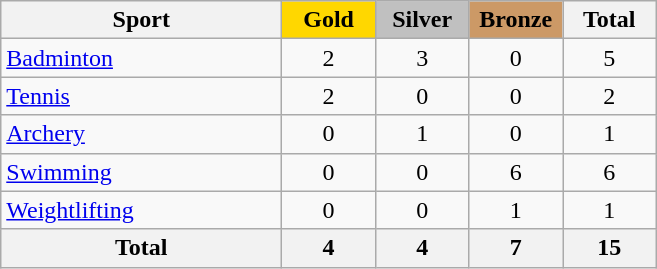<table class="wikitable sortable" style="text-align:center;">
<tr>
<th width=180>Sport</th>
<th scope="col" style="background:gold; width:55px;">Gold</th>
<th scope="col" style="background:silver; width:55px;">Silver</th>
<th scope="col" style="background:#cc9966; width:55px;">Bronze</th>
<th width=55>Total</th>
</tr>
<tr>
<td align=left><a href='#'>Badminton</a></td>
<td>2</td>
<td>3</td>
<td>0</td>
<td>5</td>
</tr>
<tr>
<td align=left><a href='#'>Tennis</a></td>
<td>2</td>
<td>0</td>
<td>0</td>
<td>2</td>
</tr>
<tr>
<td align=left><a href='#'>Archery</a></td>
<td>0</td>
<td>1</td>
<td>0</td>
<td>1</td>
</tr>
<tr>
<td align=left><a href='#'>Swimming</a></td>
<td>0</td>
<td>0</td>
<td>6</td>
<td>6</td>
</tr>
<tr>
<td align=left><a href='#'>Weightlifting</a></td>
<td>0</td>
<td>0</td>
<td>1</td>
<td>1</td>
</tr>
<tr class="sortbottom">
<th>Total</th>
<th>4</th>
<th>4</th>
<th>7</th>
<th>15</th>
</tr>
</table>
